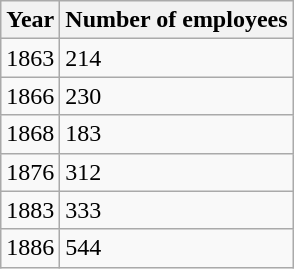<table class="wikitable">
<tr>
<th>Year</th>
<th>Number of employees</th>
</tr>
<tr>
<td>1863</td>
<td>214</td>
</tr>
<tr>
<td>1866</td>
<td>230</td>
</tr>
<tr>
<td>1868</td>
<td>183</td>
</tr>
<tr>
<td>1876</td>
<td>312</td>
</tr>
<tr>
<td>1883</td>
<td>333</td>
</tr>
<tr>
<td>1886</td>
<td>544</td>
</tr>
</table>
